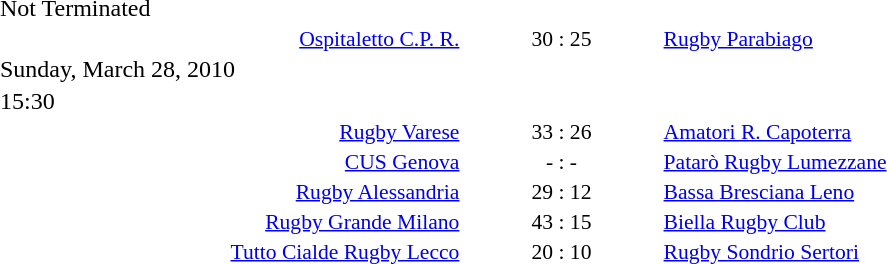<table style="width:70%;" cellspacing="1">
<tr>
<th width=35%></th>
<th width=15%></th>
<th></th>
</tr>
<tr>
<td>Not Terminated</td>
</tr>
<tr style=font-size:90%>
<td align=right><a href='#'>Ospitaletto C.P. R.</a></td>
<td align=center>30 : 25</td>
<td><a href='#'>Rugby Parabiago</a></td>
</tr>
<tr>
<td>Sunday, March 28, 2010</td>
</tr>
<tr>
<td>15:30</td>
</tr>
<tr style=font-size:90%>
<td align=right><a href='#'>Rugby Varese</a></td>
<td align=center>33 : 26</td>
<td><a href='#'>Amatori R. Capoterra</a></td>
</tr>
<tr style=font-size:90%>
<td align=right><a href='#'>CUS Genova</a></td>
<td align=center>- : -</td>
<td><a href='#'>Patarò Rugby Lumezzane</a></td>
</tr>
<tr style=font-size:90%>
<td align=right><a href='#'>Rugby Alessandria</a></td>
<td align=center>29 : 12</td>
<td><a href='#'>Bassa Bresciana Leno</a></td>
</tr>
<tr style=font-size:90%>
<td align=right><a href='#'>Rugby Grande Milano</a></td>
<td align=center>43 : 15</td>
<td><a href='#'>Biella Rugby Club</a></td>
</tr>
<tr style=font-size:90%>
<td align=right><a href='#'>Tutto Cialde Rugby Lecco</a></td>
<td align=center>20 : 10</td>
<td><a href='#'>Rugby Sondrio Sertori</a></td>
</tr>
</table>
